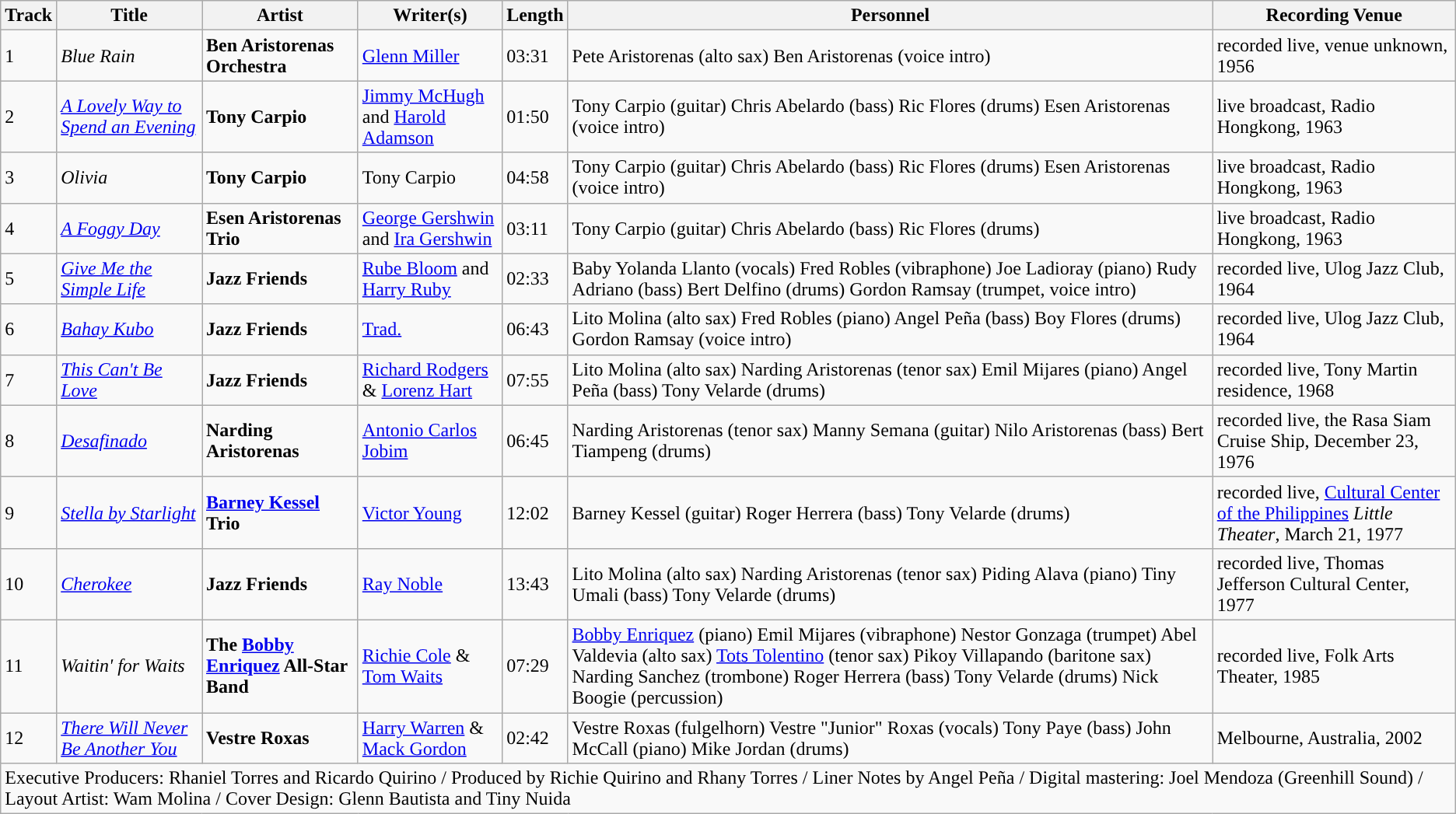<table class="wikitable" valign="top">
<tr>
<th>Track</th>
<th>Title</th>
<th>Artist</th>
<th>Writer(s)</th>
<th>Length</th>
<th>Personnel</th>
<th>Recording Venue</th>
</tr>
<tr>
<td>1</td>
<td><em>Blue Rain</em></td>
<td><strong>Ben Aristorenas Orchestra</strong></td>
<td><a href='#'>Glenn Miller</a></td>
<td>03:31</td>
<td>Pete Aristorenas (alto sax) Ben Aristorenas (voice intro)</td>
<td>recorded live, venue unknown, 1956</td>
</tr>
<tr>
<td>2</td>
<td><em><a href='#'>A Lovely Way to Spend an Evening</a></em></td>
<td><strong>Tony Carpio</strong></td>
<td><a href='#'>Jimmy McHugh</a> and <a href='#'>Harold Adamson</a></td>
<td>01:50</td>
<td>Tony Carpio (guitar) Chris Abelardo (bass) Ric Flores (drums) Esen Aristorenas (voice intro)</td>
<td>live broadcast, Radio Hongkong, 1963</td>
</tr>
<tr>
<td>3</td>
<td><em>Olivia</em></td>
<td><strong>Tony Carpio</strong></td>
<td>Tony Carpio</td>
<td>04:58</td>
<td>Tony Carpio (guitar) Chris Abelardo (bass) Ric Flores (drums) Esen Aristorenas (voice intro)</td>
<td>live broadcast, Radio Hongkong, 1963</td>
</tr>
<tr>
<td>4</td>
<td><em><a href='#'>A Foggy Day</a></em></td>
<td><strong>Esen Aristorenas Trio</strong></td>
<td><a href='#'>George Gershwin</a> and <a href='#'>Ira Gershwin</a></td>
<td>03:11</td>
<td>Tony Carpio (guitar) Chris Abelardo (bass) Ric Flores (drums)</td>
<td>live broadcast, Radio Hongkong, 1963</td>
</tr>
<tr>
<td>5</td>
<td><em><a href='#'>Give Me the Simple Life</a></em></td>
<td><strong>Jazz Friends</strong></td>
<td><a href='#'>Rube Bloom</a> and <a href='#'>Harry Ruby</a></td>
<td>02:33</td>
<td>Baby Yolanda Llanto (vocals) Fred Robles (vibraphone) Joe Ladioray (piano) Rudy Adriano (bass) Bert Delfino (drums) Gordon Ramsay (trumpet, voice intro)</td>
<td>recorded live, Ulog Jazz Club, 1964</td>
</tr>
<tr>
<td>6</td>
<td><em><a href='#'>Bahay Kubo</a></em></td>
<td><strong>Jazz Friends</strong></td>
<td><a href='#'>Trad.</a></td>
<td>06:43</td>
<td>Lito Molina (alto sax) Fred Robles (piano) Angel Peña (bass) Boy Flores (drums) Gordon Ramsay (voice intro)</td>
<td>recorded live, Ulog Jazz Club, 1964</td>
</tr>
<tr>
<td>7</td>
<td><em><a href='#'>This Can't Be Love</a></em></td>
<td><strong>Jazz Friends</strong></td>
<td><a href='#'>Richard Rodgers</a> & <a href='#'>Lorenz Hart</a></td>
<td>07:55</td>
<td>Lito Molina (alto sax) Narding Aristorenas (tenor sax) Emil Mijares (piano) Angel Peña (bass) Tony Velarde (drums)</td>
<td>recorded live, Tony Martin residence, 1968</td>
</tr>
<tr>
<td>8</td>
<td><em><a href='#'>Desafinado</a></em></td>
<td><strong>Narding Aristorenas</strong></td>
<td><a href='#'>Antonio Carlos Jobim</a></td>
<td>06:45</td>
<td>Narding Aristorenas (tenor sax) Manny Semana (guitar) Nilo Aristorenas (bass) Bert Tiampeng (drums)</td>
<td>recorded live, the Rasa Siam Cruise Ship, December 23, 1976</td>
</tr>
<tr>
<td>9</td>
<td><em><a href='#'>Stella by Starlight</a></em></td>
<td><strong><a href='#'>Barney Kessel</a> Trio</strong></td>
<td><a href='#'>Victor Young</a></td>
<td>12:02</td>
<td>Barney Kessel (guitar) Roger Herrera (bass) Tony Velarde (drums)</td>
<td>recorded live, <a href='#'>Cultural Center of the Philippines</a> <em>Little Theater</em>, March 21, 1977</td>
</tr>
<tr>
<td>10</td>
<td><em><a href='#'>Cherokee</a></em></td>
<td><strong>Jazz Friends</strong></td>
<td><a href='#'>Ray Noble</a></td>
<td>13:43</td>
<td>Lito Molina (alto sax) Narding Aristorenas (tenor sax) Piding Alava (piano) Tiny Umali (bass) Tony Velarde (drums)</td>
<td>recorded live, Thomas Jefferson Cultural Center, 1977</td>
</tr>
<tr>
<td>11</td>
<td><em>Waitin' for Waits</em></td>
<td><strong>The <a href='#'>Bobby Enriquez</a> All-Star Band</strong></td>
<td><a href='#'>Richie Cole</a> & <a href='#'>Tom Waits</a></td>
<td>07:29</td>
<td><a href='#'>Bobby Enriquez</a> (piano) Emil Mijares (vibraphone) Nestor Gonzaga (trumpet) Abel Valdevia (alto sax) <a href='#'>Tots Tolentino</a> (tenor sax) Pikoy Villapando (baritone sax) Narding Sanchez (trombone) Roger Herrera (bass) Tony Velarde (drums) Nick Boogie (percussion)</td>
<td>recorded live, Folk Arts Theater, 1985</td>
</tr>
<tr>
<td>12</td>
<td><em><a href='#'>There Will Never Be Another You</a></em></td>
<td><strong>Vestre Roxas</strong></td>
<td><a href='#'>Harry Warren</a> & <a href='#'>Mack Gordon</a></td>
<td>02:42</td>
<td>Vestre Roxas (fulgelhorn) Vestre "Junior" Roxas (vocals) Tony Paye (bass) John McCall (piano) Mike Jordan (drums)</td>
<td>Melbourne, Australia, 2002</td>
</tr>
<tr>
<td colspan=7>Executive Producers: Rhaniel Torres and Ricardo Quirino / Produced by Richie Quirino and Rhany Torres / Liner Notes by Angel Peña / Digital mastering: Joel Mendoza (Greenhill Sound) / Layout Artist: Wam Molina / Cover Design: Glenn Bautista and Tiny Nuida</td>
</tr>
</table>
